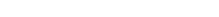<table style="width:22%; text-align:center;">
<tr style="color:white;">
<td style="background:"><strong>3</strong></td>
<td style="background:"><strong>5</strong></td>
</tr>
</table>
